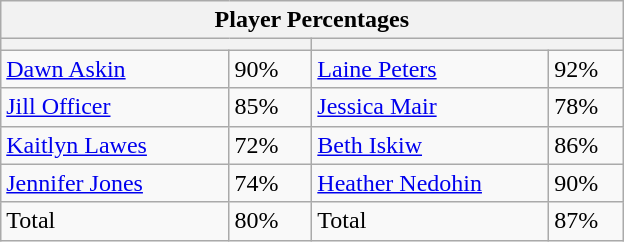<table class="wikitable">
<tr>
<th colspan="4" style="width:400px;">Player Percentages</th>
</tr>
<tr>
<th colspan="2" style="width:200px;"></th>
<th colspan="2" style="width:200px;"></th>
</tr>
<tr>
<td><a href='#'>Dawn Askin</a></td>
<td>90%</td>
<td><a href='#'>Laine Peters</a></td>
<td>92%</td>
</tr>
<tr>
<td><a href='#'>Jill Officer</a></td>
<td>85%</td>
<td><a href='#'>Jessica Mair</a></td>
<td>78%</td>
</tr>
<tr>
<td><a href='#'>Kaitlyn Lawes</a></td>
<td>72%</td>
<td><a href='#'>Beth Iskiw</a></td>
<td>86%</td>
</tr>
<tr>
<td><a href='#'>Jennifer Jones</a></td>
<td>74%</td>
<td><a href='#'>Heather Nedohin</a></td>
<td>90%</td>
</tr>
<tr>
<td>Total</td>
<td>80%</td>
<td>Total</td>
<td>87%</td>
</tr>
</table>
